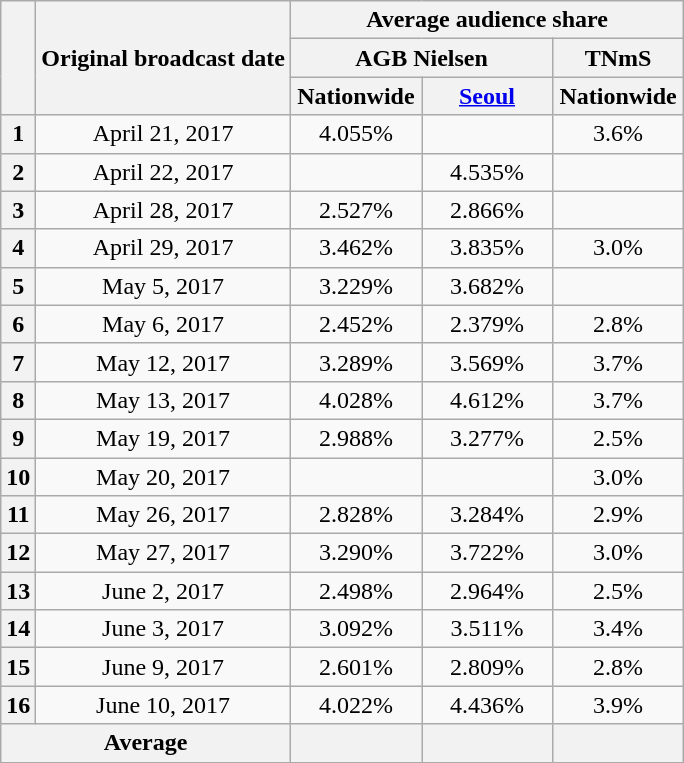<table class="wikitable" style="text-align:center">
<tr>
<th rowspan="3"></th>
<th rowspan="3">Original broadcast date</th>
<th colspan="3">Average audience share</th>
</tr>
<tr>
<th colspan="2">AGB Nielsen</th>
<th>TNmS</th>
</tr>
<tr>
<th width="80">Nationwide</th>
<th width="80"><a href='#'>Seoul</a></th>
<th width="80">Nationwide</th>
</tr>
<tr>
<th>1</th>
<td>April 21, 2017</td>
<td>4.055%</td>
<td></td>
<td>3.6%</td>
</tr>
<tr>
<th>2</th>
<td>April 22, 2017</td>
<td></td>
<td>4.535%</td>
<td></td>
</tr>
<tr>
<th>3</th>
<td>April 28, 2017</td>
<td>2.527%</td>
<td>2.866%</td>
<td></td>
</tr>
<tr>
<th>4</th>
<td>April 29, 2017</td>
<td>3.462%</td>
<td>3.835%</td>
<td>3.0%</td>
</tr>
<tr>
<th>5</th>
<td>May 5, 2017</td>
<td>3.229%</td>
<td>3.682%</td>
<td></td>
</tr>
<tr>
<th>6</th>
<td>May 6, 2017</td>
<td>2.452%</td>
<td>2.379%</td>
<td>2.8%</td>
</tr>
<tr>
<th>7</th>
<td>May 12, 2017</td>
<td>3.289%</td>
<td>3.569%</td>
<td>3.7%</td>
</tr>
<tr>
<th>8</th>
<td>May 13, 2017</td>
<td>4.028%</td>
<td>4.612%</td>
<td>3.7%</td>
</tr>
<tr>
<th>9</th>
<td>May 19, 2017</td>
<td>2.988%</td>
<td>3.277%</td>
<td>2.5%</td>
</tr>
<tr>
<th>10</th>
<td>May 20, 2017</td>
<td></td>
<td></td>
<td>3.0%</td>
</tr>
<tr>
<th>11</th>
<td>May 26, 2017</td>
<td>2.828%</td>
<td>3.284%</td>
<td>2.9%</td>
</tr>
<tr>
<th>12</th>
<td>May 27, 2017</td>
<td>3.290%</td>
<td>3.722%</td>
<td>3.0%</td>
</tr>
<tr>
<th>13</th>
<td>June 2, 2017</td>
<td>2.498%</td>
<td>2.964%</td>
<td>2.5%</td>
</tr>
<tr>
<th>14</th>
<td>June 3, 2017</td>
<td>3.092%</td>
<td>3.511%</td>
<td>3.4%</td>
</tr>
<tr>
<th>15</th>
<td>June 9, 2017</td>
<td>2.601%</td>
<td>2.809%</td>
<td>2.8%</td>
</tr>
<tr>
<th>16</th>
<td>June 10, 2017</td>
<td>4.022%</td>
<td>4.436%</td>
<td>3.9%</td>
</tr>
<tr>
<th colspan="2">Average</th>
<th></th>
<th></th>
<th></th>
</tr>
</table>
